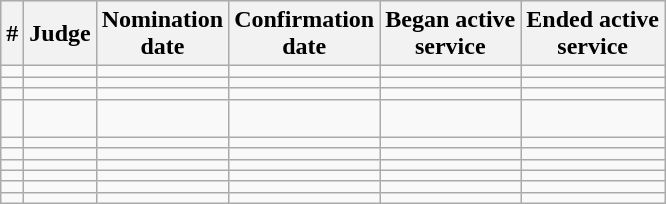<table class="sortable wikitable">
<tr bgcolor="#ececec">
<th>#</th>
<th>Judge</th>
<th>Nomination<br>date</th>
<th>Confirmation<br>date</th>
<th>Began active<br>service</th>
<th>Ended active<br>service</th>
</tr>
<tr>
<td></td>
<td></td>
<td></td>
<td></td>
<td></td>
<td></td>
</tr>
<tr>
<td></td>
<td></td>
<td></td>
<td></td>
<td></td>
<td></td>
</tr>
<tr>
<td></td>
<td></td>
<td></td>
<td></td>
<td></td>
<td></td>
</tr>
<tr>
<td></td>
<td></td>
<td></td>
<td></td>
<td></td>
<td><br></td>
</tr>
<tr>
<td></td>
<td></td>
<td></td>
<td></td>
<td></td>
<td></td>
</tr>
<tr>
<td></td>
<td></td>
<td></td>
<td></td>
<td></td>
<td></td>
</tr>
<tr>
<td></td>
<td></td>
<td></td>
<td></td>
<td></td>
<td></td>
</tr>
<tr>
<td></td>
<td></td>
<td></td>
<td></td>
<td></td>
<td></td>
</tr>
<tr>
<td></td>
<td></td>
<td></td>
<td></td>
<td></td>
<td></td>
</tr>
<tr>
<td></td>
<td></td>
<td></td>
<td></td>
<td></td>
<td></td>
</tr>
</table>
